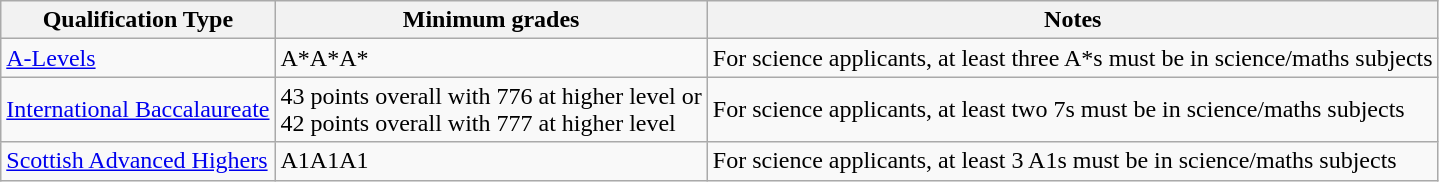<table class="wikitable">
<tr>
<th>Qualification Type</th>
<th>Minimum grades</th>
<th>Notes</th>
</tr>
<tr>
<td><a href='#'>A-Levels</a></td>
<td>A*A*A*</td>
<td>For science applicants, at least three A*s must be in science/maths subjects</td>
</tr>
<tr>
<td><a href='#'>International Baccalaureate</a></td>
<td>43 points overall with 776 at higher level or<br>42 points overall with 777 at higher level</td>
<td>For science applicants, at least two 7s must be in science/maths subjects</td>
</tr>
<tr>
<td><a href='#'>Scottish Advanced Highers</a></td>
<td>A1A1A1</td>
<td>For science applicants, at least 3 A1s must be in science/maths subjects</td>
</tr>
</table>
